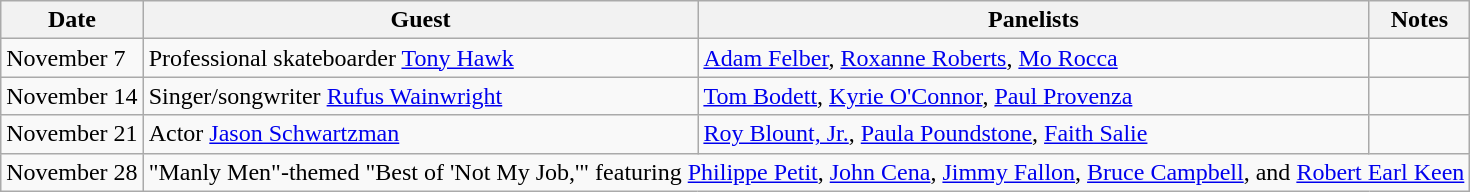<table class="wikitable">
<tr>
<th>Date</th>
<th>Guest</th>
<th>Panelists</th>
<th>Notes</th>
</tr>
<tr>
<td>November 7</td>
<td>Professional skateboarder <a href='#'>Tony Hawk</a></td>
<td><a href='#'>Adam Felber</a>, <a href='#'>Roxanne Roberts</a>, <a href='#'>Mo Rocca</a></td>
<td></td>
</tr>
<tr>
<td>November 14</td>
<td>Singer/songwriter <a href='#'>Rufus Wainwright</a></td>
<td><a href='#'>Tom Bodett</a>, <a href='#'>Kyrie O'Connor</a>, <a href='#'>Paul Provenza</a></td>
<td></td>
</tr>
<tr>
<td>November 21</td>
<td>Actor <a href='#'>Jason Schwartzman</a></td>
<td><a href='#'>Roy Blount, Jr.</a>, <a href='#'>Paula Poundstone</a>, <a href='#'>Faith Salie</a></td>
<td></td>
</tr>
<tr>
<td>November 28</td>
<td colspan=3>"Manly Men"-themed "Best of 'Not My Job,'" featuring <a href='#'>Philippe Petit</a>, <a href='#'>John Cena</a>, <a href='#'>Jimmy Fallon</a>, <a href='#'>Bruce Campbell</a>, and <a href='#'>Robert Earl Keen</a></td>
</tr>
</table>
